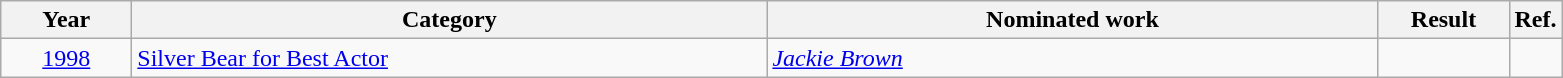<table class=wikitable>
<tr>
<th scope="col" style="width:5em;">Year</th>
<th scope="col" style="width:26em;">Category</th>
<th scope="col" style="width:25em;">Nominated work</th>
<th scope="col" style="width:5em;">Result</th>
<th>Ref.</th>
</tr>
<tr>
<td style="text-align:center;"><a href='#'>1998</a></td>
<td><a href='#'>Silver Bear for Best Actor</a></td>
<td><em><a href='#'>Jackie Brown</a></em></td>
<td></td>
<td></td>
</tr>
</table>
